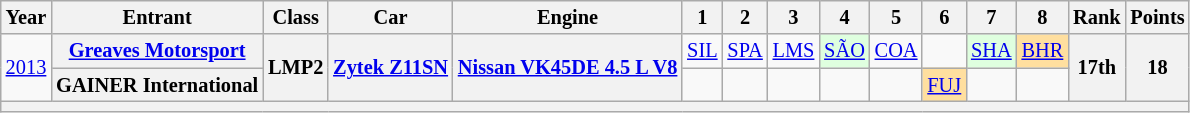<table class="wikitable" style="text-align:center; font-size:85%">
<tr>
<th>Year</th>
<th>Entrant</th>
<th>Class</th>
<th>Car</th>
<th>Engine</th>
<th>1</th>
<th>2</th>
<th>3</th>
<th>4</th>
<th>5</th>
<th>6</th>
<th>7</th>
<th>8</th>
<th>Rank</th>
<th>Points</th>
</tr>
<tr>
<td rowspan=2><a href='#'>2013</a></td>
<th nowrap><a href='#'>Greaves Motorsport</a></th>
<th rowspan=2>LMP2</th>
<th rowspan=2 nowrap><a href='#'>Zytek Z11SN</a></th>
<th rowspan=2 nowrap><a href='#'>Nissan VK45DE 4.5 L V8</a></th>
<td><a href='#'>SIL</a></td>
<td><a href='#'>SPA</a></td>
<td><a href='#'>LMS</a></td>
<td style="background:#DFFFDF;"><a href='#'>SÃO</a><br></td>
<td><a href='#'>COA</a></td>
<td></td>
<td style="background:#DFFFDF;"><a href='#'>SHA</a><br></td>
<td style="background:#FFDF9F;"><a href='#'>BHR</a><br></td>
<th rowspan=2>17th</th>
<th rowspan=2>18</th>
</tr>
<tr>
<th>GAINER International</th>
<td></td>
<td></td>
<td></td>
<td></td>
<td></td>
<td style="background:#FFDF9F;"><a href='#'>FUJ</a><br></td>
<td></td>
<td></td>
</tr>
<tr>
<th colspan="15"></th>
</tr>
</table>
